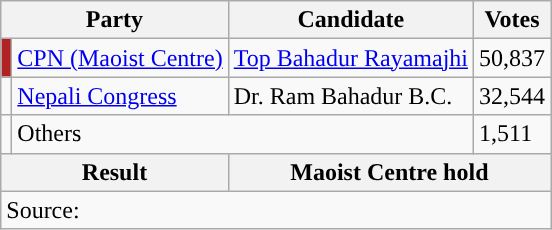<table class="wikitable">
<tr>
<th colspan="2">Party</th>
<th>Candidate</th>
<th>Votes</th>
</tr>
<tr>
<td style="background-color:firebrick"></td>
<td><a href='#'>CPN (Maoist Centre)</a></td>
<td><a href='#'>Top Bahadur Rayamajhi</a></td>
<td>50,837</td>
</tr>
<tr>
<td style="background-color:"></td>
<td><a href='#'>Nepali Congress</a></td>
<td>Dr. Ram Bahadur B.C.</td>
<td>32,544</td>
</tr>
<tr>
<td></td>
<td colspan="2">Others</td>
<td>1,511</td>
</tr>
<tr>
<th colspan="2">Result</th>
<th colspan="2">Maoist Centre hold</th>
</tr>
<tr>
<td colspan="4">Source: </td>
</tr>
</table>
